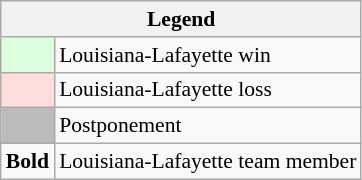<table class="wikitable" style="font-size:90%">
<tr>
<th colspan="2">Legend</th>
</tr>
<tr>
<td style="background:#dfd;"> </td>
<td>Louisiana-Lafayette win</td>
</tr>
<tr>
<td style="background:#fdd;"> </td>
<td>Louisiana-Lafayette loss</td>
</tr>
<tr>
<td style="background:#bbb;"> </td>
<td>Postponement</td>
</tr>
<tr>
<td><strong>Bold</strong></td>
<td>Louisiana-Lafayette team member</td>
</tr>
</table>
